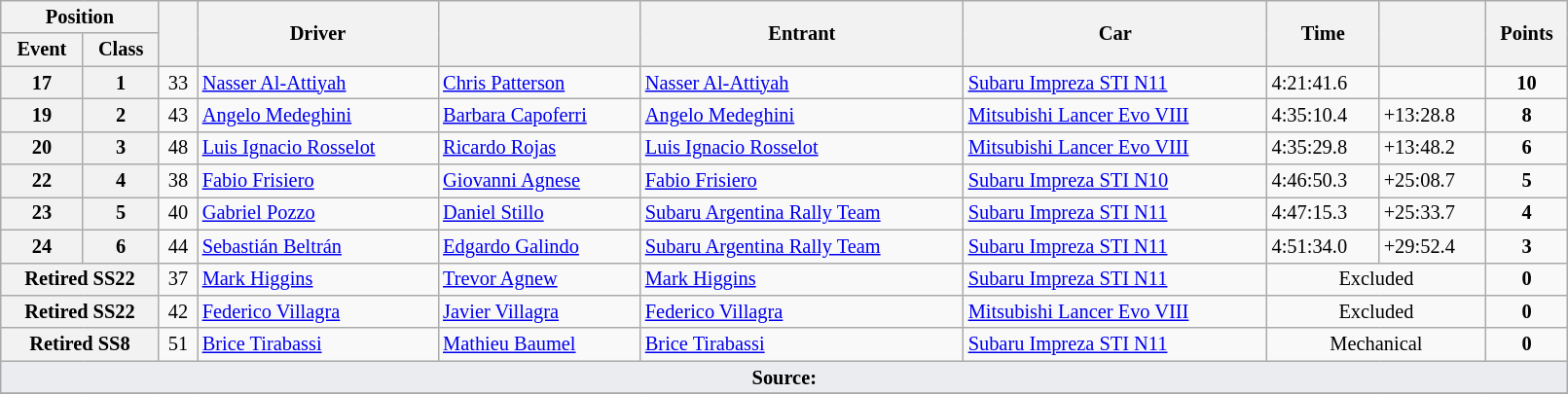<table class="wikitable" width=85% style="font-size: 85%;">
<tr>
<th colspan="2">Position</th>
<th rowspan="2"></th>
<th rowspan="2">Driver</th>
<th rowspan="2"></th>
<th rowspan="2">Entrant</th>
<th rowspan="2">Car</th>
<th rowspan="2">Time</th>
<th rowspan="2"></th>
<th rowspan="2">Points</th>
</tr>
<tr>
<th>Event</th>
<th>Class</th>
</tr>
<tr>
<th>17</th>
<th>1</th>
<td align="center">33</td>
<td> <a href='#'>Nasser Al-Attiyah</a></td>
<td> <a href='#'>Chris Patterson</a></td>
<td> <a href='#'>Nasser Al-Attiyah</a></td>
<td><a href='#'>Subaru Impreza STI N11</a></td>
<td>4:21:41.6</td>
<td></td>
<td align="center"><strong>10</strong></td>
</tr>
<tr>
<th>19</th>
<th>2</th>
<td align="center">43</td>
<td> <a href='#'>Angelo Medeghini</a></td>
<td> <a href='#'>Barbara Capoferri</a></td>
<td> <a href='#'>Angelo Medeghini</a></td>
<td><a href='#'>Mitsubishi Lancer Evo VIII</a></td>
<td>4:35:10.4</td>
<td>+13:28.8</td>
<td align="center"><strong>8</strong></td>
</tr>
<tr>
<th>20</th>
<th>3</th>
<td align="center">48</td>
<td> <a href='#'>Luis Ignacio Rosselot</a></td>
<td> <a href='#'>Ricardo Rojas</a></td>
<td> <a href='#'>Luis Ignacio Rosselot</a></td>
<td><a href='#'>Mitsubishi Lancer Evo VIII</a></td>
<td>4:35:29.8</td>
<td>+13:48.2</td>
<td align="center"><strong>6</strong></td>
</tr>
<tr>
<th>22</th>
<th>4</th>
<td align="center">38</td>
<td> <a href='#'>Fabio Frisiero</a></td>
<td> <a href='#'>Giovanni Agnese</a></td>
<td> <a href='#'>Fabio Frisiero</a></td>
<td><a href='#'>Subaru Impreza STI N10</a></td>
<td>4:46:50.3</td>
<td>+25:08.7</td>
<td align="center"><strong>5</strong></td>
</tr>
<tr>
<th>23</th>
<th>5</th>
<td align="center">40</td>
<td> <a href='#'>Gabriel Pozzo</a></td>
<td> <a href='#'>Daniel Stillo</a></td>
<td> <a href='#'>Subaru Argentina Rally Team</a></td>
<td><a href='#'>Subaru Impreza STI N11</a></td>
<td>4:47:15.3</td>
<td>+25:33.7</td>
<td align="center"><strong>4</strong></td>
</tr>
<tr>
<th>24</th>
<th>6</th>
<td align="center">44</td>
<td> <a href='#'>Sebastián Beltrán</a></td>
<td> <a href='#'>Edgardo Galindo</a></td>
<td> <a href='#'>Subaru Argentina Rally Team</a></td>
<td><a href='#'>Subaru Impreza STI N11</a></td>
<td>4:51:34.0</td>
<td>+29:52.4</td>
<td align="center"><strong>3</strong></td>
</tr>
<tr>
<th colspan="2">Retired SS22</th>
<td align="center">37</td>
<td> <a href='#'>Mark Higgins</a></td>
<td> <a href='#'>Trevor Agnew</a></td>
<td> <a href='#'>Mark Higgins</a></td>
<td><a href='#'>Subaru Impreza STI N11</a></td>
<td align="center" colspan="2">Excluded</td>
<td align="center"><strong>0</strong></td>
</tr>
<tr>
<th colspan="2">Retired SS22</th>
<td align="center">42</td>
<td> <a href='#'>Federico Villagra</a></td>
<td> <a href='#'>Javier Villagra</a></td>
<td> <a href='#'>Federico Villagra</a></td>
<td><a href='#'>Mitsubishi Lancer Evo VIII</a></td>
<td align="center" colspan="2">Excluded</td>
<td align="center"><strong>0</strong></td>
</tr>
<tr>
<th colspan="2">Retired SS8</th>
<td align="center">51</td>
<td> <a href='#'>Brice Tirabassi</a></td>
<td> <a href='#'>Mathieu Baumel</a></td>
<td> <a href='#'>Brice Tirabassi</a></td>
<td><a href='#'>Subaru Impreza STI N11</a></td>
<td align="center" colspan="2">Mechanical</td>
<td align="center"><strong>0</strong></td>
</tr>
<tr>
<td style="background-color:#EAECF0; text-align:center" colspan="10"><strong>Source:</strong></td>
</tr>
<tr>
</tr>
</table>
